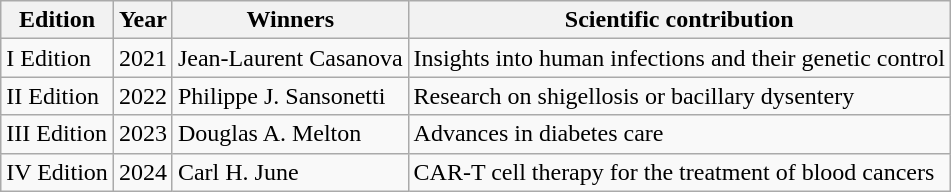<table class="wikitable">
<tr>
<th>Edition</th>
<th>Year</th>
<th>Winners</th>
<th><strong>Scientific contribution</strong></th>
</tr>
<tr>
<td>I Edition</td>
<td>2021</td>
<td>Jean-Laurent Casanova</td>
<td>Insights into human infections and their genetic control</td>
</tr>
<tr>
<td>II Edition</td>
<td>2022</td>
<td>Philippe J. Sansonetti</td>
<td>Research on shigellosis or bacillary dysentery</td>
</tr>
<tr>
<td>III Edition</td>
<td>2023</td>
<td>Douglas A. Melton</td>
<td>Advances in diabetes care</td>
</tr>
<tr>
<td>IV Edition</td>
<td>2024</td>
<td>Carl H. June</td>
<td>CAR-T cell therapy for the treatment of blood cancers</td>
</tr>
</table>
